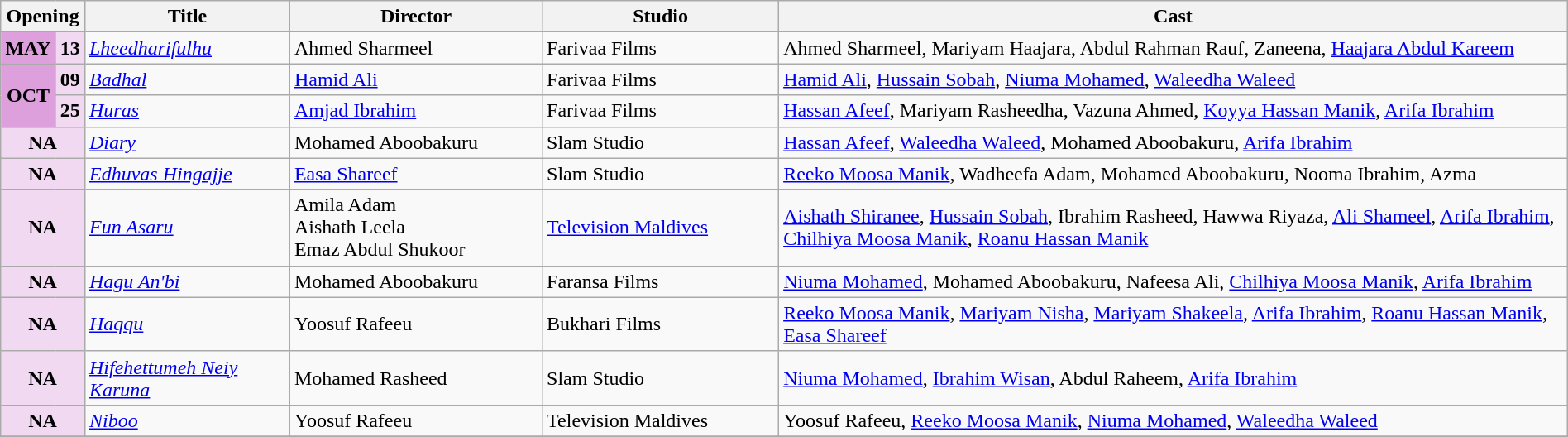<table class="wikitable plainrowheaders" width="100%">
<tr>
<th scope="col" colspan="2" width=4%>Opening</th>
<th scope="col" width=13%>Title</th>
<th scope="col" width=16%>Director</th>
<th scope="col" width=15%>Studio</th>
<th scope="col" width=50%>Cast</th>
</tr>
<tr>
<td style="text-align:center; background:plum; textcolor:#000;"><strong>MAY</strong></td>
<td style="text-align:center; background:#f1daf1;"><strong>13</strong></td>
<td><em><a href='#'>Lheedharifulhu</a></em></td>
<td>Ahmed Sharmeel</td>
<td>Farivaa Films</td>
<td>Ahmed Sharmeel, Mariyam Haajara, Abdul Rahman Rauf, Zaneena, <a href='#'>Haajara Abdul Kareem</a></td>
</tr>
<tr>
<td style="text-align:center; background:plum; textcolor:#000;" rowspan="2"><strong>OCT</strong></td>
<td style="text-align:center; background:#f1daf1;"><strong>09</strong></td>
<td><em><a href='#'>Badhal</a></em></td>
<td><a href='#'>Hamid Ali</a></td>
<td>Farivaa Films</td>
<td><a href='#'>Hamid Ali</a>, <a href='#'>Hussain Sobah</a>, <a href='#'>Niuma Mohamed</a>, <a href='#'>Waleedha Waleed</a></td>
</tr>
<tr>
<td style="text-align:center; background:#f1daf1;"><strong>25</strong></td>
<td><em><a href='#'>Huras</a></em></td>
<td><a href='#'>Amjad Ibrahim</a></td>
<td>Farivaa Films</td>
<td><a href='#'>Hassan Afeef</a>, Mariyam Rasheedha, Vazuna Ahmed, <a href='#'>Koyya Hassan Manik</a>, <a href='#'>Arifa Ibrahim</a></td>
</tr>
<tr>
<td style="text-align:center; background:#f1daf1;" colspan="2"><strong>NA</strong></td>
<td><a href='#'><em>Diary</em></a></td>
<td>Mohamed Aboobakuru</td>
<td>Slam Studio</td>
<td><a href='#'>Hassan Afeef</a>, <a href='#'>Waleedha Waleed</a>, Mohamed Aboobakuru, <a href='#'>Arifa Ibrahim</a></td>
</tr>
<tr>
<td style="text-align:center; background:#f1daf1;" colspan="2"><strong>NA</strong></td>
<td><em><a href='#'>Edhuvas Hingajje</a></em></td>
<td><a href='#'>Easa Shareef</a></td>
<td>Slam Studio</td>
<td><a href='#'>Reeko Moosa Manik</a>, Wadheefa Adam, Mohamed Aboobakuru, Nooma Ibrahim, Azma</td>
</tr>
<tr>
<td style="text-align:center; background:#f1daf1;" colspan="2"><strong>NA</strong></td>
<td><em><a href='#'>Fun Asaru</a></em></td>
<td>Amila Adam<br>Aishath Leela<br>Emaz Abdul Shukoor</td>
<td><a href='#'>Television Maldives</a></td>
<td><a href='#'>Aishath Shiranee</a>, <a href='#'>Hussain Sobah</a>, Ibrahim Rasheed, Hawwa Riyaza, <a href='#'>Ali Shameel</a>, <a href='#'>Arifa Ibrahim</a>, <a href='#'>Chilhiya Moosa Manik</a>, <a href='#'>Roanu Hassan Manik</a></td>
</tr>
<tr>
<td style="text-align:center; background:#f1daf1;" colspan="2"><strong>NA</strong></td>
<td><em><a href='#'>Hagu An'bi</a></em></td>
<td>Mohamed Aboobakuru</td>
<td>Faransa Films</td>
<td><a href='#'>Niuma Mohamed</a>, Mohamed Aboobakuru, Nafeesa Ali, <a href='#'>Chilhiya Moosa Manik</a>, <a href='#'>Arifa Ibrahim</a></td>
</tr>
<tr>
<td style="text-align:center; background:#f1daf1;" colspan="2"><strong>NA</strong></td>
<td><em><a href='#'>Haqqu</a></em></td>
<td>Yoosuf Rafeeu</td>
<td>Bukhari Films</td>
<td><a href='#'>Reeko Moosa Manik</a>, <a href='#'>Mariyam Nisha</a>, <a href='#'>Mariyam Shakeela</a>, <a href='#'>Arifa Ibrahim</a>, <a href='#'>Roanu Hassan Manik</a>, <a href='#'>Easa Shareef</a></td>
</tr>
<tr>
<td style="text-align:center; background:#f1daf1;" colspan="2"><strong>NA</strong></td>
<td><em><a href='#'>Hifehettumeh Neiy Karuna</a></em></td>
<td>Mohamed Rasheed</td>
<td>Slam Studio</td>
<td><a href='#'>Niuma Mohamed</a>, <a href='#'>Ibrahim Wisan</a>, Abdul Raheem, <a href='#'>Arifa Ibrahim</a></td>
</tr>
<tr>
<td style="text-align:center; background:#f1daf1;" colspan="2"><strong>NA</strong></td>
<td><em><a href='#'>Niboo</a></em></td>
<td>Yoosuf Rafeeu</td>
<td>Television Maldives</td>
<td>Yoosuf Rafeeu, <a href='#'>Reeko Moosa Manik</a>, <a href='#'>Niuma Mohamed</a>, <a href='#'>Waleedha Waleed</a></td>
</tr>
<tr>
</tr>
</table>
